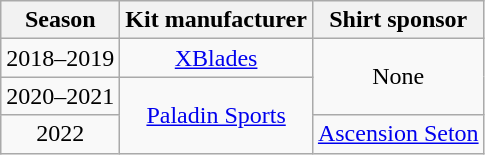<table class="wikitable" style="text-align: center">
<tr>
<th>Season</th>
<th>Kit manufacturer</th>
<th>Shirt sponsor</th>
</tr>
<tr>
<td>2018–2019</td>
<td><a href='#'>XBlades</a></td>
<td rowspan="2">None</td>
</tr>
<tr>
<td>2020–2021</td>
<td rowspan="2"><a href='#'>Paladin Sports</a></td>
</tr>
<tr>
<td>2022</td>
<td><a href='#'>Ascension Seton</a></td>
</tr>
</table>
